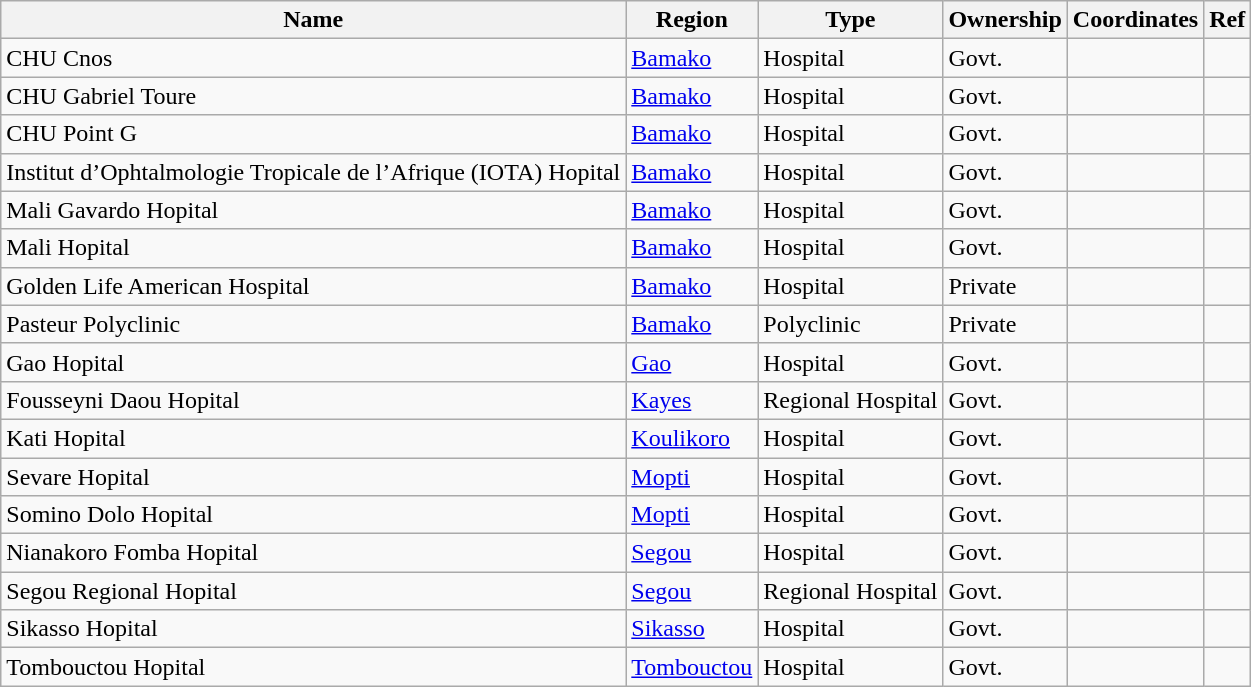<table class="wikitable sortable plainrowheaders" summary="Hospitals in Mali">
<tr>
<th>Name</th>
<th>Region</th>
<th>Type</th>
<th>Ownership</th>
<th>Coordinates</th>
<th>Ref</th>
</tr>
<tr>
<td>CHU Cnos</td>
<td><a href='#'>Bamako</a></td>
<td>Hospital</td>
<td>Govt.</td>
<td></td>
<td></td>
</tr>
<tr>
<td>CHU Gabriel Toure</td>
<td><a href='#'>Bamako</a></td>
<td>Hospital</td>
<td>Govt.</td>
<td></td>
<td></td>
</tr>
<tr>
<td>CHU Point G</td>
<td><a href='#'>Bamako</a></td>
<td>Hospital</td>
<td>Govt.</td>
<td></td>
<td></td>
</tr>
<tr>
<td>Institut d’Ophtalmologie Tropicale de l’Afrique (IOTA) Hopital</td>
<td><a href='#'>Bamako</a></td>
<td>Hospital</td>
<td>Govt.</td>
<td></td>
<td></td>
</tr>
<tr>
<td>Mali Gavardo Hopital</td>
<td><a href='#'>Bamako</a></td>
<td>Hospital</td>
<td>Govt.</td>
<td></td>
<td></td>
</tr>
<tr>
<td>Mali Hopital</td>
<td><a href='#'>Bamako</a></td>
<td>Hospital</td>
<td>Govt.</td>
<td></td>
<td></td>
</tr>
<tr>
<td>Golden Life American Hospital</td>
<td><a href='#'>Bamako</a></td>
<td>Hospital</td>
<td>Private</td>
<td></td>
<td></td>
</tr>
<tr>
<td>Pasteur Polyclinic</td>
<td><a href='#'>Bamako</a></td>
<td>Polyclinic</td>
<td>Private</td>
<td></td>
<td></td>
</tr>
<tr>
<td>Gao Hopital</td>
<td><a href='#'>Gao</a></td>
<td>Hospital</td>
<td>Govt.</td>
<td></td>
<td></td>
</tr>
<tr>
<td>Fousseyni Daou Hopital</td>
<td><a href='#'>Kayes</a></td>
<td>Regional Hospital</td>
<td>Govt.</td>
<td></td>
<td></td>
</tr>
<tr>
<td>Kati Hopital</td>
<td><a href='#'>Koulikoro</a></td>
<td>Hospital</td>
<td>Govt.</td>
<td></td>
<td></td>
</tr>
<tr>
<td>Sevare Hopital</td>
<td><a href='#'>Mopti</a></td>
<td>Hospital</td>
<td>Govt.</td>
<td></td>
<td></td>
</tr>
<tr>
<td>Somino Dolo Hopital</td>
<td><a href='#'>Mopti</a></td>
<td>Hospital</td>
<td>Govt.</td>
<td></td>
<td></td>
</tr>
<tr>
<td>Nianakoro Fomba Hopital</td>
<td><a href='#'>Segou</a></td>
<td>Hospital</td>
<td>Govt.</td>
<td></td>
<td></td>
</tr>
<tr>
<td>Segou Regional Hopital</td>
<td><a href='#'>Segou</a></td>
<td>Regional Hospital</td>
<td>Govt.</td>
<td></td>
<td></td>
</tr>
<tr>
<td>Sikasso Hopital</td>
<td><a href='#'>Sikasso</a></td>
<td>Hospital</td>
<td>Govt.</td>
<td></td>
<td></td>
</tr>
<tr>
<td>Tombouctou Hopital</td>
<td><a href='#'>Tombouctou</a></td>
<td>Hospital</td>
<td>Govt.</td>
<td></td>
<td></td>
</tr>
</table>
